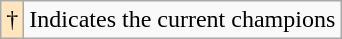<table class="wikitable">
<tr>
<td style="background-color:#FFE6BD">†</td>
<td>Indicates the current champions</td>
</tr>
</table>
